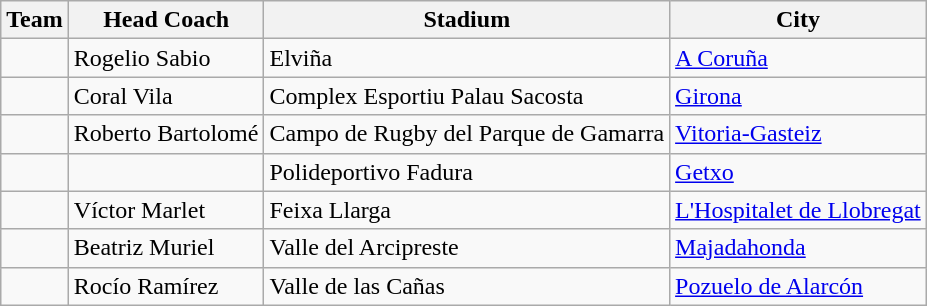<table class="wikitable sortable">
<tr>
<th>Team</th>
<th>Head Coach</th>
<th>Stadium</th>
<th>City</th>
</tr>
<tr>
<td></td>
<td>Rogelio Sabio</td>
<td>Elviña</td>
<td><a href='#'>A Coruña</a></td>
</tr>
<tr>
<td></td>
<td>Coral Vila</td>
<td>Complex Esportiu Palau Sacosta</td>
<td><a href='#'>Girona</a></td>
</tr>
<tr>
<td></td>
<td>Roberto Bartolomé</td>
<td>Campo de Rugby del Parque de Gamarra</td>
<td><a href='#'>Vitoria-Gasteiz</a></td>
</tr>
<tr>
<td></td>
<td></td>
<td>Polideportivo Fadura</td>
<td><a href='#'>Getxo</a></td>
</tr>
<tr>
<td></td>
<td>Víctor Marlet</td>
<td>Feixa Llarga</td>
<td><a href='#'>L'Hospitalet de Llobregat</a></td>
</tr>
<tr>
<td></td>
<td>Beatriz Muriel</td>
<td>Valle del Arcipreste</td>
<td><a href='#'>Majadahonda</a></td>
</tr>
<tr>
<td></td>
<td>Rocío Ramírez</td>
<td>Valle de las Cañas</td>
<td><a href='#'>Pozuelo de Alarcón</a></td>
</tr>
</table>
